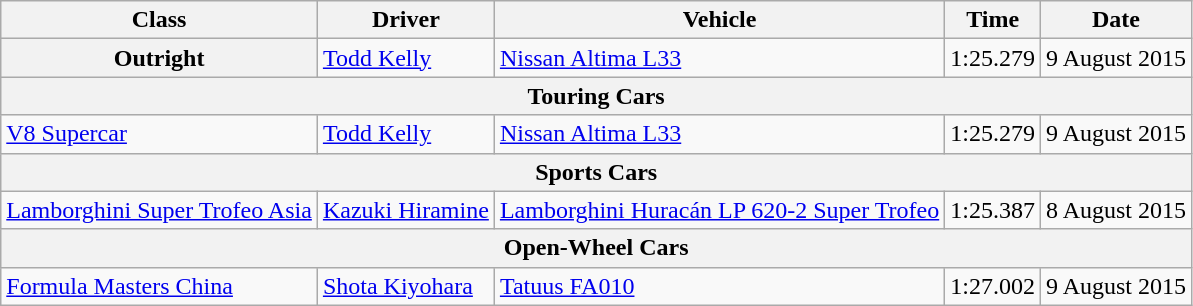<table class="wikitable">
<tr>
<th>Class</th>
<th>Driver</th>
<th>Vehicle</th>
<th>Time</th>
<th>Date</th>
</tr>
<tr>
<th>Outright</th>
<td> <a href='#'>Todd Kelly</a></td>
<td><a href='#'>Nissan Altima L33</a></td>
<td>1:25.279</td>
<td>9 August 2015</td>
</tr>
<tr>
<th colspan=5>Touring Cars</th>
</tr>
<tr>
<td><a href='#'>V8 Supercar</a></td>
<td> <a href='#'>Todd Kelly</a></td>
<td><a href='#'>Nissan Altima L33</a></td>
<td>1:25.279</td>
<td>9 August 2015</td>
</tr>
<tr>
<th colspan=5>Sports Cars</th>
</tr>
<tr>
<td><a href='#'>Lamborghini Super Trofeo Asia</a></td>
<td> <a href='#'>Kazuki Hiramine</a></td>
<td><a href='#'>Lamborghini Huracán LP 620-2 Super Trofeo</a></td>
<td>1:25.387</td>
<td>8 August 2015</td>
</tr>
<tr>
<th colspan=5>Open-Wheel Cars</th>
</tr>
<tr>
<td><a href='#'>Formula Masters China</a></td>
<td> <a href='#'>Shota Kiyohara</a></td>
<td><a href='#'>Tatuus FA010</a></td>
<td>1:27.002</td>
<td>9 August 2015</td>
</tr>
</table>
